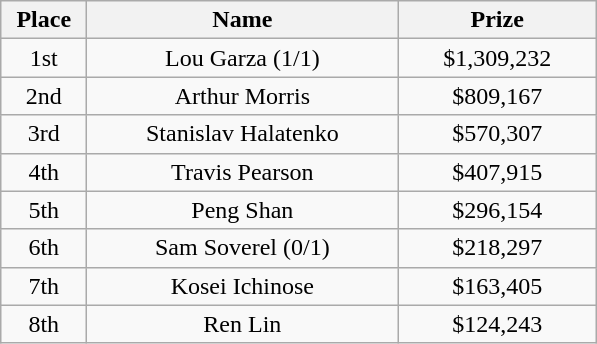<table class="wikitable">
<tr>
<th width="50">Place</th>
<th width="200">Name</th>
<th width="125">Prize</th>
</tr>
<tr>
<td align = "center">1st</td>
<td align = "center"> Lou Garza (1/1)</td>
<td align = "center">$1,309,232</td>
</tr>
<tr>
<td align = "center">2nd</td>
<td align = "center"> Arthur Morris</td>
<td align = "center">$809,167</td>
</tr>
<tr>
<td align = "center">3rd</td>
<td align = "center"> Stanislav Halatenko</td>
<td align = "center">$570,307</td>
</tr>
<tr>
<td align = "center">4th</td>
<td align = "center"> Travis Pearson</td>
<td align = "center">$407,915</td>
</tr>
<tr>
<td align = "center">5th</td>
<td align = "center"> Peng Shan</td>
<td align = "center">$296,154</td>
</tr>
<tr>
<td align = "center">6th</td>
<td align = "center"> Sam Soverel (0/1)</td>
<td align = "center">$218,297</td>
</tr>
<tr>
<td align = "center">7th</td>
<td align = "center"> Kosei Ichinose</td>
<td align = "center">$163,405</td>
</tr>
<tr>
<td align = "center">8th</td>
<td align = "center"> Ren Lin</td>
<td align = "center">$124,243</td>
</tr>
</table>
